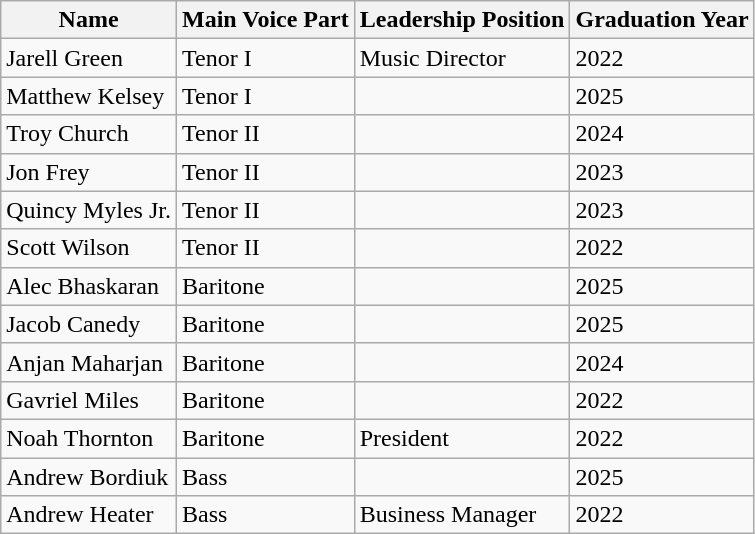<table class="wikitable sortable">
<tr>
<th>Name</th>
<th>Main Voice Part</th>
<th>Leadership Position</th>
<th>Graduation Year</th>
</tr>
<tr>
<td>Jarell Green</td>
<td data-sort-value="2">Tenor I</td>
<td>Music Director</td>
<td>2022</td>
</tr>
<tr>
<td>Matthew Kelsey</td>
<td>Tenor I</td>
<td></td>
<td>2025</td>
</tr>
<tr>
<td>Troy Church</td>
<td data-sort-value="3">Tenor II</td>
<td></td>
<td>2024</td>
</tr>
<tr>
<td>Jon Frey</td>
<td data-sort-value="1">Tenor II</td>
<td></td>
<td>2023</td>
</tr>
<tr>
<td>Quincy Myles Jr.</td>
<td>Tenor II</td>
<td></td>
<td>2023</td>
</tr>
<tr>
<td>Scott Wilson</td>
<td data-sort-value="2">Tenor II</td>
<td></td>
<td>2022</td>
</tr>
<tr>
<td>Alec Bhaskaran</td>
<td data-sort-value="4">Baritone</td>
<td></td>
<td>2025</td>
</tr>
<tr>
<td>Jacob Canedy</td>
<td data-sort-value="2">Baritone</td>
<td></td>
<td>2025</td>
</tr>
<tr>
<td>Anjan Maharjan</td>
<td data-sort-value="4">Baritone</td>
<td></td>
<td>2024</td>
</tr>
<tr>
<td>Gavriel Miles</td>
<td data-sort-value="4">Baritone</td>
<td></td>
<td>2022</td>
</tr>
<tr>
<td>Noah Thornton</td>
<td data-sort-value="3">Baritone</td>
<td>President</td>
<td>2022</td>
</tr>
<tr>
<td>Andrew Bordiuk</td>
<td data-sort-value="2">Bass</td>
<td></td>
<td>2025</td>
</tr>
<tr>
<td>Andrew Heater</td>
<td data-sort-value="4">Bass</td>
<td>Business Manager</td>
<td>2022</td>
</tr>
</table>
